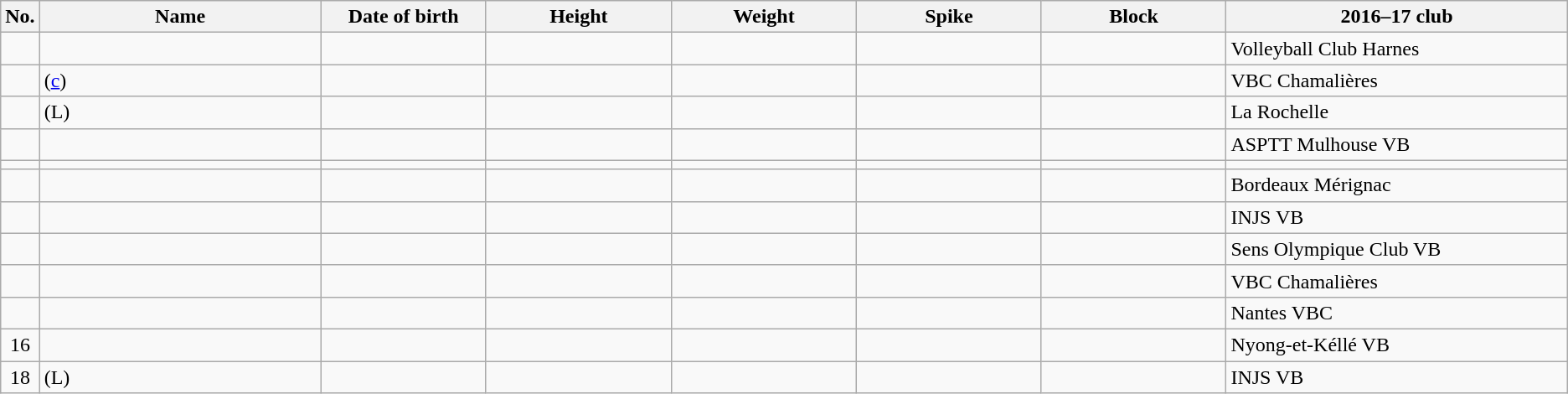<table class="wikitable sortable" style="font-size:100%; text-align:center;">
<tr>
<th>No.</th>
<th style="width:14em">Name</th>
<th style="width:8em">Date of birth</th>
<th style="width:9em">Height</th>
<th style="width:9em">Weight</th>
<th style="width:9em">Spike</th>
<th style="width:9em">Block</th>
<th style="width:17em">2016–17 club</th>
</tr>
<tr>
<td></td>
<td align=left></td>
<td align=right></td>
<td></td>
<td></td>
<td></td>
<td></td>
<td align=left> Volleyball Club Harnes</td>
</tr>
<tr>
<td></td>
<td align=left> (<a href='#'>c</a>)</td>
<td align=right></td>
<td></td>
<td></td>
<td></td>
<td></td>
<td align=left> VBC Chamalières</td>
</tr>
<tr>
<td></td>
<td align=left> (L)</td>
<td align=right></td>
<td></td>
<td></td>
<td></td>
<td></td>
<td align=left> La Rochelle</td>
</tr>
<tr>
<td></td>
<td align=left></td>
<td align=right></td>
<td></td>
<td></td>
<td></td>
<td></td>
<td align=left> ASPTT Mulhouse VB</td>
</tr>
<tr>
<td></td>
<td align=left></td>
<td align=right></td>
<td></td>
<td></td>
<td></td>
<td></td>
<td align=left></td>
</tr>
<tr>
<td></td>
<td align=left></td>
<td align=right></td>
<td></td>
<td></td>
<td></td>
<td></td>
<td align=left> Bordeaux Mérignac</td>
</tr>
<tr>
<td></td>
<td align=left></td>
<td align=right></td>
<td></td>
<td></td>
<td></td>
<td></td>
<td align=left> INJS VB</td>
</tr>
<tr>
<td></td>
<td align=left></td>
<td align=right></td>
<td></td>
<td></td>
<td></td>
<td></td>
<td align=left> Sens Olympique Club VB</td>
</tr>
<tr>
<td></td>
<td align=left></td>
<td align=right></td>
<td></td>
<td></td>
<td></td>
<td></td>
<td align=left> VBC Chamalières</td>
</tr>
<tr>
<td></td>
<td align=left></td>
<td align=right></td>
<td></td>
<td></td>
<td></td>
<td></td>
<td align=left> Nantes VBC</td>
</tr>
<tr>
<td>16</td>
<td align=left></td>
<td align=right></td>
<td></td>
<td></td>
<td></td>
<td></td>
<td align=left> Nyong-et-Kéllé VB</td>
</tr>
<tr>
<td>18</td>
<td align=left> (L)</td>
<td align=right></td>
<td></td>
<td></td>
<td></td>
<td></td>
<td align=left> INJS VB</td>
</tr>
</table>
